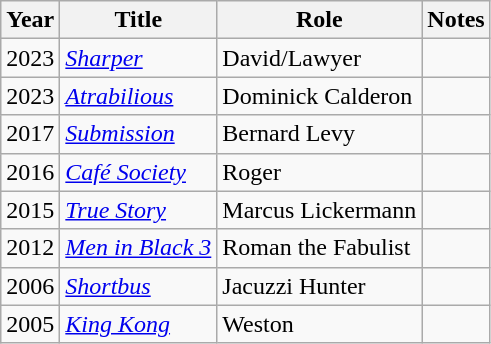<table class="wikitable sortable">
<tr>
<th>Year</th>
<th>Title</th>
<th>Role</th>
<th>Notes</th>
</tr>
<tr>
<td>2023</td>
<td><em><a href='#'>Sharper</a></em></td>
<td>David/Lawyer</td>
<td></td>
</tr>
<tr>
<td>2023</td>
<td><em><a href='#'>Atrabilious</a></em></td>
<td>Dominick Calderon</td>
<td></td>
</tr>
<tr>
<td>2017</td>
<td><em><a href='#'>Submission</a></em></td>
<td>Bernard Levy</td>
<td></td>
</tr>
<tr>
<td>2016</td>
<td><em><a href='#'>Café Society</a></em></td>
<td>Roger</td>
<td></td>
</tr>
<tr>
<td>2015</td>
<td><em><a href='#'>True Story</a></em></td>
<td>Marcus Lickermann</td>
<td></td>
</tr>
<tr>
<td>2012</td>
<td><em><a href='#'>Men in Black 3</a></em></td>
<td>Roman the Fabulist</td>
<td></td>
</tr>
<tr>
<td>2006</td>
<td><em><a href='#'>Shortbus</a></em></td>
<td>Jacuzzi Hunter</td>
<td></td>
</tr>
<tr>
<td>2005</td>
<td><em><a href='#'>King Kong</a></em></td>
<td>Weston</td>
<td></td>
</tr>
</table>
